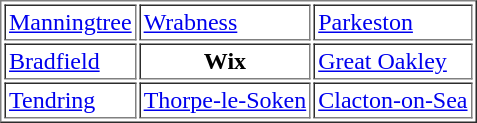<table border=1 cellspacing=2 cellpadding=2>
<tr>
<td><a href='#'>Manningtree</a></td>
<td><a href='#'>Wrabness</a></td>
<td><a href='#'>Parkeston</a></td>
</tr>
<tr>
<td><a href='#'>Bradfield</a></td>
<td align=center><strong>Wix</strong></td>
<td><a href='#'>Great Oakley</a></td>
</tr>
<tr>
<td><a href='#'>Tendring</a></td>
<td><a href='#'>Thorpe-le-Soken</a></td>
<td><a href='#'>Clacton-on-Sea</a></td>
</tr>
</table>
